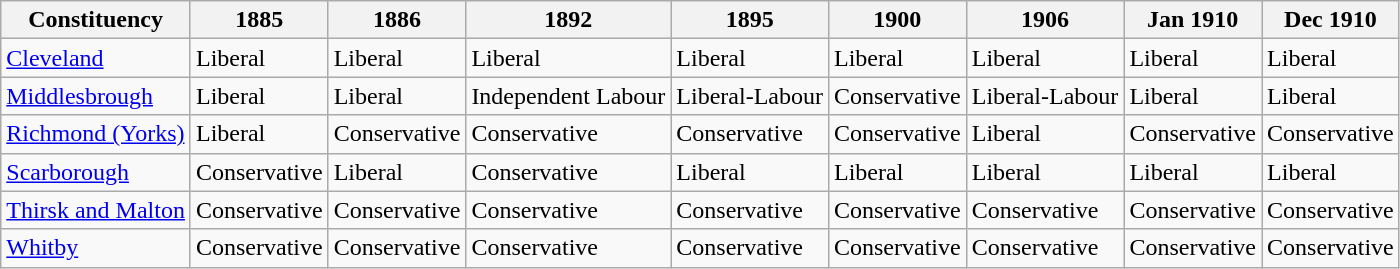<table class="wikitable sortable">
<tr>
<th>Constituency</th>
<th>1885</th>
<th>1886</th>
<th>1892</th>
<th>1895</th>
<th>1900</th>
<th>1906</th>
<th>Jan 1910</th>
<th>Dec 1910</th>
</tr>
<tr>
<td><a href='#'>Cleveland</a></td>
<td bgcolor=>Liberal</td>
<td bgcolor=>Liberal</td>
<td bgcolor=>Liberal</td>
<td bgcolor=>Liberal</td>
<td bgcolor=>Liberal</td>
<td bgcolor=>Liberal</td>
<td bgcolor=>Liberal</td>
<td bgcolor=>Liberal</td>
</tr>
<tr>
<td><a href='#'>Middlesbrough</a></td>
<td bgcolor=>Liberal</td>
<td bgcolor=>Liberal</td>
<td bgcolor=>Independent Labour</td>
<td bgcolor=>Liberal-Labour</td>
<td bgcolor=>Conservative</td>
<td bgcolor=>Liberal-Labour</td>
<td bgcolor=>Liberal</td>
<td bgcolor=>Liberal</td>
</tr>
<tr>
<td><a href='#'>Richmond (Yorks)</a></td>
<td bgcolor=>Liberal</td>
<td bgcolor=>Conservative</td>
<td bgcolor=>Conservative</td>
<td bgcolor=>Conservative</td>
<td bgcolor=>Conservative</td>
<td bgcolor=>Liberal</td>
<td bgcolor=>Conservative</td>
<td bgcolor=>Conservative</td>
</tr>
<tr>
<td><a href='#'>Scarborough</a></td>
<td bgcolor=>Conservative</td>
<td bgcolor=>Liberal</td>
<td bgcolor=>Conservative</td>
<td bgcolor=>Liberal</td>
<td bgcolor=>Liberal</td>
<td bgcolor=>Liberal</td>
<td bgcolor=>Liberal</td>
<td bgcolor=>Liberal</td>
</tr>
<tr>
<td><a href='#'>Thirsk and Malton</a></td>
<td bgcolor=>Conservative</td>
<td bgcolor=>Conservative</td>
<td bgcolor=>Conservative</td>
<td bgcolor=>Conservative</td>
<td bgcolor=>Conservative</td>
<td bgcolor=>Conservative</td>
<td bgcolor=>Conservative</td>
<td bgcolor=>Conservative</td>
</tr>
<tr>
<td><a href='#'>Whitby</a></td>
<td bgcolor=>Conservative</td>
<td bgcolor=>Conservative</td>
<td bgcolor=>Conservative</td>
<td bgcolor=>Conservative</td>
<td bgcolor=>Conservative</td>
<td bgcolor=>Conservative</td>
<td bgcolor=>Conservative</td>
<td bgcolor=>Conservative</td>
</tr>
</table>
